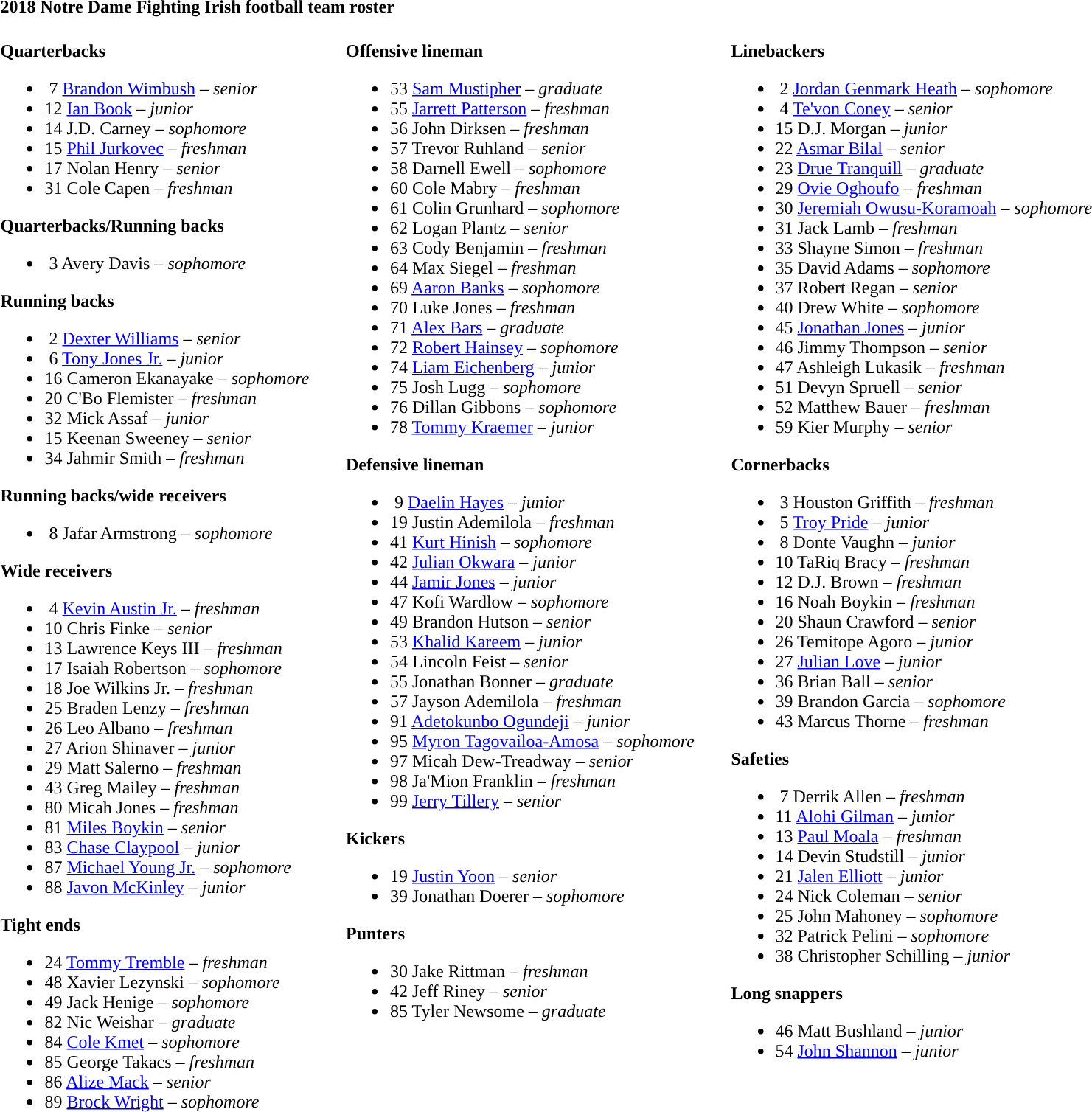<table class="toccolours" style="text-align: left;">
<tr>
<td colspan=11><strong>2018 Notre Dame Fighting Irish football team roster</strong></td>
</tr>
<tr>
<td valign="top"><br><strong>Quarterbacks</strong><ul><li> 7  <a href='#'>Brandon Wimbush</a> – <em>senior</em> </li><li>12  <a href='#'>Ian Book</a> – <em>junior</em> </li><li>14  J.D. Carney – <em>sophomore</em></li><li>15  <a href='#'>Phil Jurkovec</a> – <em>freshman</em></li><li>17  Nolan Henry – <em>senior</em> </li><li>31  Cole Capen – <em>freshman</em></li></ul><strong>Quarterbacks/Running backs</strong><ul><li> 3  Avery Davis – <em>sophomore</em></li></ul><strong>Running backs</strong><ul><li> 2   <a href='#'>Dexter Williams</a> – <em>senior</em></li><li> 6  <a href='#'>Tony Jones Jr.</a> – <em>junior</em> </li><li>16  Cameron Ekanayake – <em>sophomore</em></li><li>20  C'Bo Flemister – <em>freshman</em></li><li>32  Mick Assaf – <em>junior</em></li><li>15  Keenan Sweeney – <em>senior</em></li><li>34 Jahmir Smith – <em>freshman</em></li></ul><strong>Running backs/wide receivers</strong><ul><li> 8 Jafar Armstrong – <em>sophomore</em></li></ul><strong>Wide receivers</strong><ul><li> 4  <a href='#'>Kevin Austin Jr.</a> – <em>freshman</em></li><li>10  Chris Finke – <em>senior</em> </li><li>13  Lawrence Keys III – <em>freshman</em></li><li>17  Isaiah Robertson – <em>sophomore</em></li><li>18  Joe Wilkins Jr. – <em>freshman</em></li><li>25  Braden Lenzy – <em>freshman</em></li><li>26  Leo Albano – <em>freshman</em></li><li>27  Arion Shinaver – <em>junior</em></li><li>29  Matt Salerno – <em>freshman</em></li><li>43  Greg Mailey – <em>freshman</em></li><li>80  Micah Jones – <em>freshman</em></li><li>81  <a href='#'>Miles Boykin</a> – <em>senior</em> </li><li>83  <a href='#'>Chase Claypool</a> – <em>junior</em></li><li>87  <a href='#'>Michael Young Jr.</a> – <em>sophomore</em></li><li>88  <a href='#'>Javon McKinley</a> – <em>junior</em></li></ul><strong>Tight ends</strong><ul><li>24  <a href='#'>Tommy Tremble</a> – <em>freshman</em></li><li>48  Xavier Lezynski – <em>sophomore</em></li><li>49  Jack Henige – <em>sophomore</em></li><li>82  Nic Weishar – <em>graduate</em> </li><li>84  <a href='#'>Cole Kmet</a> – <em>sophomore</em></li><li>85 George Takacs – <em>freshman</em></li><li>86  <a href='#'>Alize Mack</a> – <em>senior</em> </li><li>89  <a href='#'>Brock Wright</a> – <em>sophomore</em></li></ul></td>
<td width="25"> </td>
<td valign="top"><br><strong>Offensive lineman</strong><ul><li>53  <a href='#'>Sam Mustipher</a> – <em>graduate</em> </li><li>55  <a href='#'>Jarrett Patterson</a> – <em>freshman</em></li><li>56  John Dirksen – <em>freshman</em></li><li>57  Trevor Ruhland – <em>senior</em> </li><li>58  Darnell Ewell – <em>sophomore</em></li><li>60  Cole Mabry – <em>freshman</em></li><li>61  Colin Grunhard – <em>sophomore</em></li><li>62  Logan Plantz – <em>senior</em></li><li>63  Cody Benjamin – <em>freshman</em></li><li>64  Max Siegel – <em>freshman</em></li><li>69  <a href='#'>Aaron Banks</a> – <em>sophomore</em></li><li>70  Luke Jones – <em>freshman</em></li><li>71  <a href='#'>Alex Bars</a> – <em>graduate</em> </li><li>72  <a href='#'>Robert Hainsey</a> – <em>sophomore</em></li><li>74  <a href='#'>Liam Eichenberg</a> – <em>junior</em> </li><li>75  Josh Lugg – <em>sophomore</em></li><li>76  Dillan Gibbons – <em>sophomore</em></li><li>78  <a href='#'>Tommy Kraemer</a> – <em>junior</em> </li></ul><strong>Defensive lineman</strong><ul><li> 9  <a href='#'>Daelin Hayes</a> – <em>junior</em></li><li>19  Justin Ademilola – <em>freshman</em></li><li>41  <a href='#'>Kurt Hinish</a> – <em>sophomore</em></li><li>42  <a href='#'>Julian Okwara</a> – <em>junior</em></li><li>44  <a href='#'>Jamir Jones</a> – <em>junior</em></li><li>47  Kofi Wardlow – <em>sophomore</em></li><li>49  Brandon Hutson – <em>senior</em></li><li>53  <a href='#'>Khalid Kareem</a> – <em>junior</em></li><li>54  Lincoln Feist – <em>senior</em></li><li>55  Jonathan Bonner – <em>graduate</em> </li><li>57  Jayson Ademilola – <em>freshman</em></li><li>91  <a href='#'>Adetokunbo Ogundeji</a> – <em>junior</em> </li><li>95  <a href='#'>Myron Tagovailoa-Amosa</a> – <em>sophomore</em></li><li>97  Micah Dew-Treadway – <em>senior</em> </li><li>98  Ja'Mion Franklin – <em>freshman</em></li><li>99  <a href='#'>Jerry Tillery</a> – <em>senior</em></li></ul><strong>Kickers</strong><ul><li>19  <a href='#'>Justin Yoon</a> – <em>senior</em></li><li>39  Jonathan Doerer – <em>sophomore</em></li></ul><strong>Punters</strong><ul><li>30  Jake Rittman – <em>freshman</em></li><li>42  Jeff Riney – <em>senior</em></li><li>85  Tyler Newsome – <em>graduate</em></li></ul></td>
<td width="25"> </td>
<td valign="top"><br><strong>Linebackers</strong><ul><li> 2  <a href='#'>Jordan Genmark Heath</a> – <em>sophomore</em></li><li> 4  <a href='#'>Te'von Coney</a> – <em>senior</em></li><li>15  D.J. Morgan – <em>junior</em> </li><li>22  <a href='#'>Asmar Bilal</a> – <em>senior</em></li><li>23  <a href='#'>Drue Tranquill</a> – <em>graduate</em> </li><li>29  <a href='#'>Ovie Oghoufo</a> – <em>freshman</em></li><li>30  <a href='#'>Jeremiah Owusu-Koramoah</a> – <em>sophomore</em></li><li>31  Jack Lamb – <em>freshman</em></li><li>33  Shayne Simon – <em>freshman</em></li><li>35  David Adams – <em>sophomore</em></li><li>37  Robert Regan – <em>senior</em></li><li>40  Drew White – <em>sophomore</em></li><li>45  <a href='#'>Jonathan Jones</a> – <em>junior</em> </li><li>46  Jimmy Thompson – <em>senior</em></li><li>47  Ashleigh Lukasik – <em>freshman</em></li><li>51  Devyn Spruell – <em>senior</em></li><li>52  Matthew Bauer – <em>freshman</em></li><li>59  Kier Murphy – <em>senior</em></li></ul><strong>Cornerbacks</strong><ul><li> 3 Houston Griffith – <em>freshman</em></li><li> 5  <a href='#'>Troy Pride</a> – <em>junior</em></li><li> 8  Donte Vaughn – <em>junior</em></li><li>10  TaRiq Bracy – <em>freshman</em></li><li>12  D.J. Brown – <em>freshman</em></li><li>16  Noah Boykin – <em>freshman</em></li><li>20  Shaun Crawford – <em>senior</em> </li><li>26  Temitope Agoro – <em>junior</em></li><li>27  <a href='#'>Julian Love</a> – <em>junior</em></li><li>36  Brian Ball – <em>senior</em></li><li>39  Brandon Garcia – <em>sophomore</em></li><li>43  Marcus Thorne – <em>freshman</em></li></ul><strong>Safeties</strong><ul><li> 7 Derrik Allen – <em>freshman</em></li><li>11  <a href='#'>Alohi Gilman</a> – <em>junior</em></li><li>13  <a href='#'>Paul Moala</a> – <em>freshman</em></li><li>14  Devin Studstill – <em>junior</em></li><li>21  <a href='#'>Jalen Elliott</a> – <em>junior</em></li><li>24  Nick Coleman – <em>senior</em></li><li>25  John Mahoney – <em>sophomore</em></li><li>32  Patrick Pelini – <em>sophomore</em></li><li>38  Christopher Schilling – <em>junior</em></li></ul><strong>Long snappers</strong><ul><li>46  Matt Bushland – <em>junior</em></li><li>54  <a href='#'>John Shannon</a> – <em>junior</em> </li></ul></td>
</tr>
</table>
